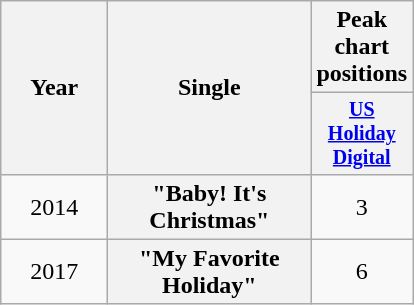<table class="wikitable plainrowheaders" style="text-align:center;">
<tr>
<th rowspan="2" style="width:4em;">Year</th>
<th rowspan="2" style="width:8em;">Single</th>
<th colspan="1">Peak chart positions</th>
</tr>
<tr style="font-size:smaller;">
<th style="width:4em;"><a href='#'>US Holiday Digital</a><br></th>
</tr>
<tr>
<td>2014</td>
<th scope="row">"Baby! It's Christmas"</th>
<td>3</td>
</tr>
<tr>
<td>2017</td>
<th scope="row">"My Favorite Holiday"</th>
<td>6</td>
</tr>
</table>
